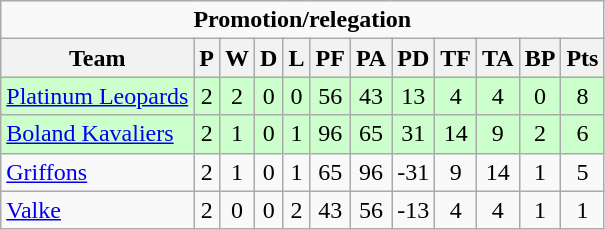<table class="wikitable">
<tr>
<td colspan="12" align="center"><strong>Promotion/relegation</strong></td>
</tr>
<tr bgcolor="#efefef">
<th>Team</th>
<th>P</th>
<th>W</th>
<th>D</th>
<th>L</th>
<th>PF</th>
<th>PA</th>
<th>PD</th>
<th>TF</th>
<th>TA</th>
<th>BP</th>
<th>Pts</th>
</tr>
<tr align="center" bgcolor="#ccffcc">
<td align="left"><a href='#'>Platinum Leopards</a></td>
<td>2</td>
<td>2</td>
<td>0</td>
<td>0</td>
<td>56</td>
<td>43</td>
<td>13</td>
<td>4</td>
<td>4</td>
<td>0</td>
<td>8</td>
</tr>
<tr align="center" bgcolor="#ccffcc">
<td align="left"><a href='#'>Boland Kavaliers</a></td>
<td>2</td>
<td>1</td>
<td>0</td>
<td>1</td>
<td>96</td>
<td>65</td>
<td>31</td>
<td>14</td>
<td>9</td>
<td>2</td>
<td>6</td>
</tr>
<tr align="center">
<td align="left"><a href='#'>Griffons</a></td>
<td>2</td>
<td>1</td>
<td>0</td>
<td>1</td>
<td>65</td>
<td>96</td>
<td>-31</td>
<td>9</td>
<td>14</td>
<td>1</td>
<td>5</td>
</tr>
<tr align="center">
<td align="left"><a href='#'>Valke</a></td>
<td>2</td>
<td>0</td>
<td>0</td>
<td>2</td>
<td>43</td>
<td>56</td>
<td>-13</td>
<td>4</td>
<td>4</td>
<td>1</td>
<td>1</td>
</tr>
</table>
